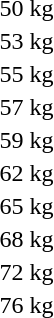<table>
<tr>
<td rowspan=2>50 kg</td>
<td rowspan=2></td>
<td rowspan=2></td>
<td></td>
</tr>
<tr>
<td></td>
</tr>
<tr>
<td rowspan=2>53 kg</td>
<td rowspan=2></td>
<td rowspan=2></td>
<td></td>
</tr>
<tr>
<td></td>
</tr>
<tr>
<td rowspan=2>55 kg</td>
<td rowspan=2></td>
<td rowspan=2></td>
<td></td>
</tr>
<tr>
<td></td>
</tr>
<tr>
<td rowspan=2>57 kg</td>
<td rowspan=2></td>
<td rowspan=2></td>
<td></td>
</tr>
<tr>
<td></td>
</tr>
<tr>
<td rowspan=2>59 kg</td>
<td rowspan=2></td>
<td rowspan=2></td>
<td></td>
</tr>
<tr>
<td></td>
</tr>
<tr>
<td rowspan=2>62 kg</td>
<td rowspan=2></td>
<td rowspan=2></td>
<td></td>
</tr>
<tr>
<td></td>
</tr>
<tr>
<td rowspan=2>65 kg</td>
<td rowspan=2></td>
<td rowspan=2></td>
<td></td>
</tr>
<tr>
<td></td>
</tr>
<tr>
<td>68 kg</td>
<td></td>
<td></td>
<td></td>
</tr>
<tr>
<td>72 kg</td>
<td></td>
<td></td>
<td></td>
</tr>
<tr>
<td rowspan=2>76 kg</td>
<td rowspan=2></td>
<td rowspan=2></td>
<td></td>
</tr>
<tr>
<td></td>
</tr>
</table>
